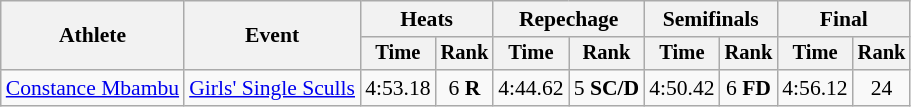<table class="wikitable" style="font-size:90%">
<tr>
<th rowspan="2">Athlete</th>
<th rowspan="2">Event</th>
<th colspan="2">Heats</th>
<th colspan="2">Repechage</th>
<th colspan="2">Semifinals</th>
<th colspan="2">Final</th>
</tr>
<tr style="font-size:95%">
<th>Time</th>
<th>Rank</th>
<th>Time</th>
<th>Rank</th>
<th>Time</th>
<th>Rank</th>
<th>Time</th>
<th>Rank</th>
</tr>
<tr align=center>
<td align=left><a href='#'>Constance Mbambu</a></td>
<td align=left><a href='#'>Girls' Single Sculls</a></td>
<td>4:53.18</td>
<td>6 <strong>R</strong></td>
<td>4:44.62</td>
<td>5 <strong>SC/D</strong></td>
<td>4:50.42</td>
<td>6 <strong>FD</strong></td>
<td>4:56.12</td>
<td>24</td>
</tr>
</table>
